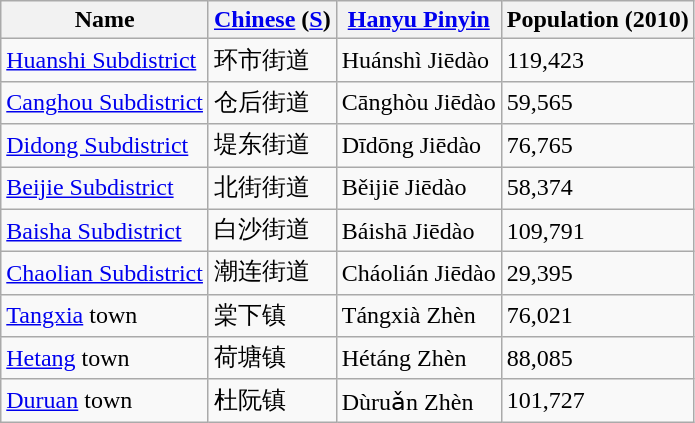<table class="wikitable">
<tr>
<th>Name</th>
<th><a href='#'>Chinese</a> (<a href='#'>S</a>)</th>
<th><a href='#'>Hanyu Pinyin</a></th>
<th>Population (2010)</th>
</tr>
<tr>
<td><a href='#'>Huanshi Subdistrict</a></td>
<td>环市街道</td>
<td>Huánshì Jiēdào</td>
<td>119,423</td>
</tr>
<tr>
<td><a href='#'>Canghou Subdistrict</a></td>
<td>仓后街道</td>
<td>Cānghòu Jiēdào</td>
<td>59,565</td>
</tr>
<tr>
<td><a href='#'>Didong Subdistrict</a></td>
<td>堤东街道</td>
<td>Dīdōng Jiēdào</td>
<td>76,765</td>
</tr>
<tr>
<td><a href='#'>Beijie Subdistrict</a></td>
<td>北街街道</td>
<td>Běijiē Jiēdào</td>
<td>58,374</td>
</tr>
<tr>
<td><a href='#'>Baisha Subdistrict</a></td>
<td>白沙街道</td>
<td>Báishā Jiēdào</td>
<td>109,791</td>
</tr>
<tr>
<td><a href='#'>Chaolian Subdistrict</a></td>
<td>潮连街道</td>
<td>Cháolián Jiēdào</td>
<td>29,395</td>
</tr>
<tr>
<td><a href='#'>Tangxia</a> town</td>
<td>棠下镇</td>
<td>Tángxià Zhèn</td>
<td>76,021</td>
</tr>
<tr>
<td><a href='#'>Hetang</a> town</td>
<td>荷塘镇</td>
<td>Hétáng Zhèn</td>
<td>88,085</td>
</tr>
<tr>
<td><a href='#'>Duruan</a> town</td>
<td>杜阮镇</td>
<td>Dùruǎn Zhèn</td>
<td>101,727</td>
</tr>
</table>
